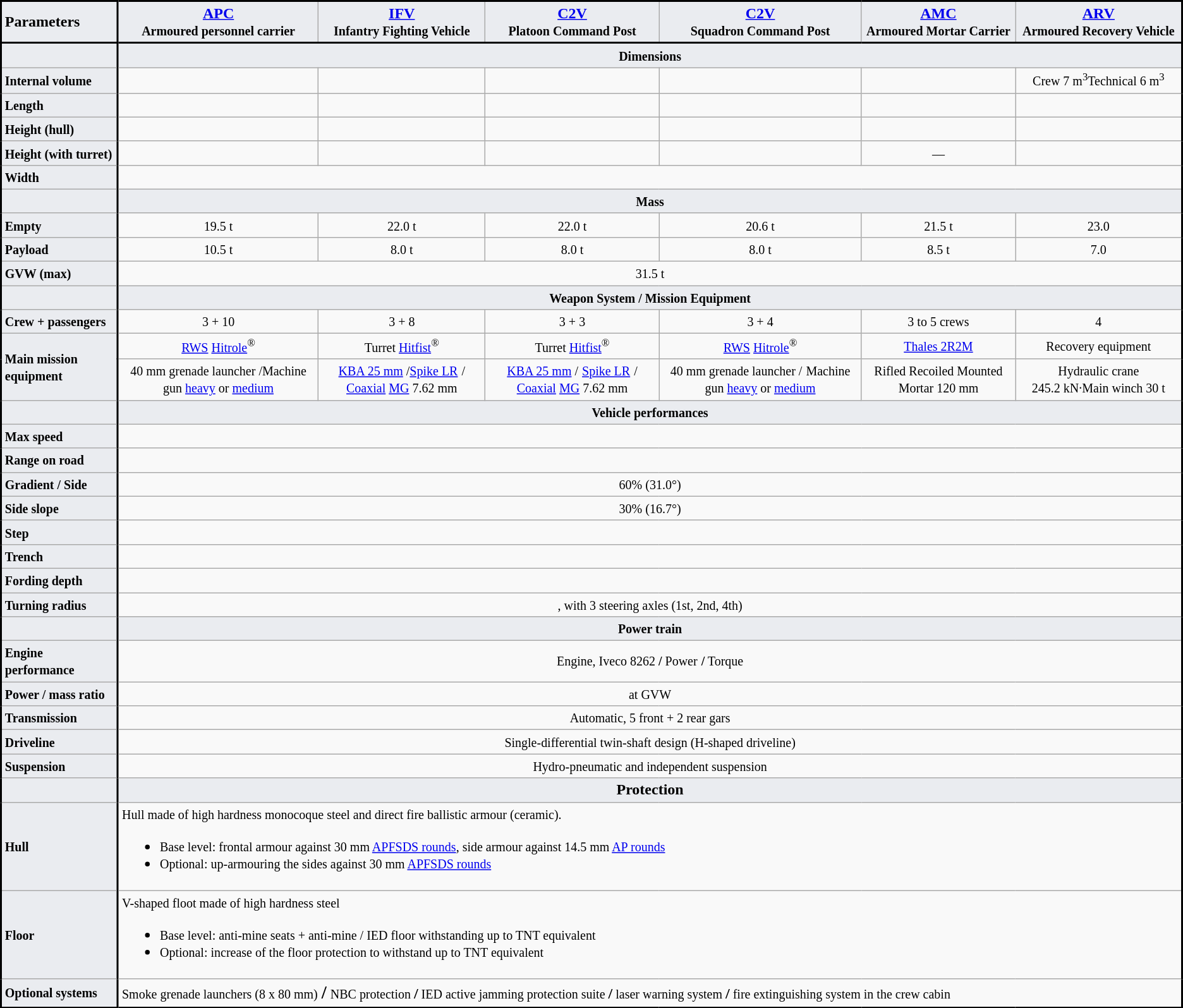<table class="wikitable">
<tr>
<td style="background:#EAECF0;border-left:solid 2px black;border-top:solid 2px black;border-bottom:solid 2px black"><strong>Parameters</strong></td>
<td align="center" style="background:#EAECF0; border-left:solid 2px black;border-top:solid 2px black;border-bottom:solid 2px black"><strong><a href='#'>APC</a></strong><br><small><strong>Armoured personnel carrier</strong></small><br></td>
<td align="center" style="background:#EAECF0; border-top:solid 2px black;border-bottom:solid 2px black"><strong><a href='#'>IFV</a></strong><br><small><strong>Infantry Fighting Vehicle</strong></small><br></td>
<td align="center" style="background:#EAECF0; border-top:solid 2px black;border-bottom:solid 2px black"><a href='#'><strong>C2V</strong></a><br><small><strong>Platoon Command Post</strong></small><br></td>
<td align="center" style="background:#EAECF0; border-top:solid 2px black;border-bottom:solid 2px black"><strong><a href='#'>C2V</a></strong><br><small><strong>Squadron Command Post</strong></small><br></td>
<td align="center" style="background:#EAECF0; border-top:solid 2px black;border-bottom:solid 2px black"><strong><a href='#'>AMC</a></strong><br><small><strong>Armoured Mortar Carrier</strong></small><br></td>
<td align="center" style="background:#EAECF0; border-right:solid 2px black;border-top:solid 2px black;border-bottom:solid 2px black"><strong><a href='#'>ARV</a></strong><br><small><strong>Armoured Recovery Vehicle</strong></small><br></td>
</tr>
<tr>
<td style="background:#EAECF0;border-left:solid 2px black;border-right:solid 2px black"></td>
<td colspan="6" style="background:#EAECF0;border-right:solid 2px black" align="center"><strong><small>Dimensions</small></strong></td>
</tr>
<tr>
<td style="background:#EAECF0;border-left:solid 2px black;border-right:solid 2px black"><strong><small>Internal volume</small></strong></td>
<td align="center"><small></small></td>
<td align="center"><small></small></td>
<td align="center"><small></small></td>
<td align="center"><small></small></td>
<td align="center"><small></small></td>
<td style="border-right:solid 2px black" align="center"><small>Crew 7 m<sup>3</sup>Technical 6 m<sup>3</sup></small></td>
</tr>
<tr>
<td style="background:#EAECF0;border-left:solid 2px black;border-right:solid 2px black"><strong><small>Length</small></strong></td>
<td align="center"><small></small></td>
<td align="center"><small></small></td>
<td align="center"><small></small></td>
<td align="center"><small></small></td>
<td align="center"><small></small></td>
<td style="border-right:solid 2px black" align="center"><small></small></td>
</tr>
<tr>
<td style="background:#EAECF0;border-left:solid 2px black;border-right:solid 2px black"><strong><small>Height (hull)</small></strong></td>
<td align="center"><small></small></td>
<td align="center"><small></small></td>
<td align="center"><small></small></td>
<td align="center"><small></small></td>
<td align="center"><small></small></td>
<td style="border-right:solid 2px black" align="center"><small></small></td>
</tr>
<tr>
<td style="background:#EAECF0;border-left:solid 2px black;border-right:solid 2px black"><strong><small>Height (with turret)</small></strong></td>
<td align="center"><small></small></td>
<td align="center"><small></small></td>
<td align="center"><small></small></td>
<td align="center"><small></small></td>
<td align="center"><small>—</small></td>
<td style="border-right:solid 2px black" align="center"><small></small></td>
</tr>
<tr>
<td style="background:#EAECF0;border-left:solid 2px black;border-right:solid 2px black"><strong><small>Width</small></strong></td>
<td colspan="6" style="border-right:solid 2px black" align="center"><small></small></td>
</tr>
<tr>
<td style="background:#EAECF0;border-left:solid 2px black;border-right:solid 2px black"></td>
<td colspan="6" style="background:#EAECF0;border-right:solid 2px black" align="center"><strong><small>Mass</small></strong></td>
</tr>
<tr>
<td style="background:#EAECF0;border-left:solid 2px black;border-right:solid 2px black"><strong><small>Empty</small></strong></td>
<td align="center"><small>19.5 t</small></td>
<td align="center"><small>22.0 t</small></td>
<td align="center"><small>22.0 t</small></td>
<td align="center"><small>20.6 t</small></td>
<td align="center"><small>21.5 t</small></td>
<td style="border-right:solid 2px black" align="center"><small>23.0</small></td>
</tr>
<tr>
<td style="background:#EAECF0;border-left:solid 2px black;border-right:solid 2px black"><strong><small>Payload</small></strong></td>
<td align="center"><small>10.5 t</small></td>
<td align="center"><small>8.0 t</small></td>
<td align="center"><small>8.0 t</small></td>
<td align="center"><small>8.0 t</small></td>
<td align="center"><small>8.5 t</small></td>
<td style="border-right:solid 2px black" align="center"><small>7.0</small></td>
</tr>
<tr>
<td style="background:#EAECF0;border-left:solid 2px black;border-right:solid 2px black"><strong><small>GVW (max)</small></strong></td>
<td colspan="6" style="border-right:solid 2px black" align="center"><small>31.5 t</small></td>
</tr>
<tr>
<td style="background:#EAECF0;border-left:solid 2px black;border-right:solid 2px black"></td>
<td colspan="6" style="background:#EAECF0;border-right:solid 2px black" align="center"><strong><small>Weapon System / Mission Equipment</small></strong></td>
</tr>
<tr>
<td style="background:#EAECF0;border-left:solid 2px black;border-right:solid 2px black"><strong><small>Crew + passengers</small></strong></td>
<td align="center"><small>3 + 10</small></td>
<td align="center"><small>3 + 8</small></td>
<td align="center"><small>3 + 3</small></td>
<td align="center"><small>3 + 4</small></td>
<td align="center"><small>3 to 5 crews</small></td>
<td style="border-right:solid 2px black" align="center"><small>4</small></td>
</tr>
<tr>
<td rowspan="2" style="background:#EAECF0;border-left:solid 2px black;border-right:solid 2px black"><strong><small>Main mission equipment</small></strong></td>
<td align="center"><small><a href='#'>RWS</a> <a href='#'>Hitrole</a><sup>®</sup></small></td>
<td align="center"><small>Turret <a href='#'>Hitfist</a><sup>®</sup></small></td>
<td align="center"><small>Turret <a href='#'>Hitfist</a><sup>®</sup></small></td>
<td align="center"><small><a href='#'>RWS</a> <a href='#'>Hitrole</a><sup>®</sup></small></td>
<td align="center"><small><a href='#'>Thales 2R2M</a></small></td>
<td style="border-right:solid 2px black" align="center"><small>Recovery equipment</small></td>
</tr>
<tr>
<td align="center"><small>40 mm grenade launcher  /Machine gun <a href='#'>heavy</a> or <a href='#'>medium</a></small></td>
<td align="center"><small><a href='#'>KBA 25 mm</a> /<a href='#'>Spike LR</a></small> <small>/</small> <small><a href='#'>Coaxial</a> <a href='#'>MG</a> 7.62 mm</small></td>
<td align="center"><small><a href='#'>KBA 25 mm</a> /</small> <small><a href='#'>Spike LR</a></small> <small>/</small> <small><a href='#'>Coaxial</a> <a href='#'>MG</a> 7.62 mm</small></td>
<td align="center"><small>40 mm grenade launcher  /</small> <small>Machine gun <a href='#'>heavy</a> or <a href='#'>medium</a></small></td>
<td align="center"><small>Rifled Recoiled Mounted Mortar 120 mm</small></td>
<td style="border-right:solid 2px black" align="center"><small>Hydraulic crane 245.2 kN·</small><small>Main winch 30 t</small></td>
</tr>
<tr>
<td style="background:#EAECF0;border-left:solid 2px black;border-right:solid 2px black"></td>
<td colspan="6" style="background:#EAECF0;border-right:solid 2px black" align="center"><strong><small>Vehicle performances</small></strong></td>
</tr>
<tr>
<td style="background:#EAECF0;border-left:solid 2px black;border-right:solid 2px black"><strong><small>Max speed</small></strong></td>
<td colspan="6" style="border-right:solid 2px black" align="center"><small></small></td>
</tr>
<tr>
<td style="background:#EAECF0;border-left:solid 2px black;border-right:solid 2px black"><strong><small>Range on road</small></strong></td>
<td colspan="6" style="border-right:solid 2px black" align="center"><small></small></td>
</tr>
<tr>
<td style="background:#EAECF0;border-left:solid 2px black;border-right:solid 2px black"><strong><small>Gradient / Side</small></strong></td>
<td colspan="6" style="border-right:solid 2px black" align="center"><small>60% (31.0°)</small></td>
</tr>
<tr>
<td style="background:#EAECF0;border-left:solid 2px black;border-right:solid 2px black"><strong><small>Side slope</small></strong></td>
<td colspan="6" style="border-right:solid 2px black" align="center"><small>30% (16.7°)</small></td>
</tr>
<tr>
<td style="background:#EAECF0;border-left:solid 2px black;border-right:solid 2px black"><strong><small>Step</small></strong></td>
<td colspan="6" style="border-right:solid 2px black" align="center"><small></small></td>
</tr>
<tr>
<td style="background:#EAECF0;border-left:solid 2px black;border-right:solid 2px black"><strong><small>Trench</small></strong></td>
<td colspan="6" style="border-right:solid 2px black" align="center"><small></small></td>
</tr>
<tr>
<td style="background:#EAECF0;border-left:solid 2px black;border-right:solid 2px black"><strong><small>Fording depth</small></strong></td>
<td colspan="6" style="border-right:solid 2px black" align="center"><small></small></td>
</tr>
<tr>
<td style="background:#EAECF0;border-left:solid 2px black;border-right:solid 2px black"><strong><small>Turning radius</small></strong></td>
<td colspan="6" style="border-right:solid 2px black" align="center"><small>, with 3 steering axles (1st, 2nd, 4th)</small></td>
</tr>
<tr>
<td style="background:#EAECF0;border-left:solid 2px black;border-right:solid 2px black"></td>
<td colspan="6" style="background:#EAECF0;border-right:solid 2px black" align="center"><strong><small>Power train</small></strong></td>
</tr>
<tr>
<td style="background:#EAECF0;border-left:solid 2px black;border-right:solid 2px black"><strong><small>Engine performance</small></strong></td>
<td colspan="6" style="border-right:solid 2px black" align="center"><small>Engine, Iveco 8262 <strong>/</strong> Power</small> <small> <strong>/</strong> Torque </small></td>
</tr>
<tr>
<td style="background:#EAECF0;border-left:solid 2px black;border-right:solid 2px black"><strong><small>Power / mass ratio</small></strong></td>
<td colspan="6" style="border-right:solid 2px black" align="center"><small> at GVW</small></td>
</tr>
<tr>
<td style="background:#EAECF0;border-left:solid 2px black;border-right:solid 2px black"><strong><small>Transmission</small></strong></td>
<td colspan="6" style="border-right:solid 2px black" align="center"><small>Automatic, 5 front + 2 rear gars</small></td>
</tr>
<tr>
<td style="background:#EAECF0;border-left:solid 2px black;border-right:solid 2px black"><strong><small>Driveline</small></strong></td>
<td colspan="6" style="border-right:solid 2px black" align="center"><small>Single-differential twin-shaft design (H-shaped driveline)</small></td>
</tr>
<tr>
<td style="background:#EAECF0;border-left:solid 2px black;border-right:solid 2px black"><strong><small>Suspension</small></strong></td>
<td colspan="6" style="border-right:solid 2px black" align="center"><small>Hydro-pneumatic and independent suspension</small></td>
</tr>
<tr>
<td style="background:#EAECF0;border-left:solid 2px black;border-right:solid 2px black"></td>
<td colspan="6" style="background:#EAECF0;border-right:solid 2px black" align="center"><strong>Protection</strong></td>
</tr>
<tr>
<td style="background:#EAECF0;border-left:solid 2px black;border-right:solid 2px black"><strong><small>Hull</small></strong></td>
<td colspan="6" style="border-right:solid 2px black"><small>Hull made of high hardness monocoque steel and direct fire ballistic armour (ceramic).</small><br><ul><li><small>Base level: frontal armour against 30 mm <a href='#'>APFSDS rounds</a>, side armour against 14.5 mm <a href='#'>AP rounds</a></small></li><li><small>Optional: up-armouring the sides against  30 mm <a href='#'>APFSDS rounds</a></small></li></ul></td>
</tr>
<tr>
<td style="background:#EAECF0;border-left:solid 2px black;border-right:solid 2px black"><strong><small>Floor</small></strong></td>
<td colspan="6" style="border-right:solid 2px black"><small>V-shaped floot made of high hardness steel</small><br><ul><li><small>Base level: anti-mine seats + anti-mine / IED floor withstanding up to </small> <small>TNT equivalent</small></li><li><small>Optional: increase of the floor protection to withstand up to  TNT equivalent</small></li></ul></td>
</tr>
<tr>
<td style="background:#EAECF0;border-left:solid 2px black;border-bottom:solid 2px black"><strong><small>Optional systems</small></strong></td>
<td colspan="6" style="border-left:solid 2px black;border-bottom:solid 2px black;border-right:solid 2px black"><small>Smoke grenade launchers (8 x 80 mm)</small> <big><strong>/</strong></big> <small>NBC protection <big><strong>/</strong></big> IED active jamming protection suite <big><strong>/</strong></big> laser warning system <big><strong>/</strong></big> fire extinguishing system in the crew cabin</small></td>
</tr>
</table>
